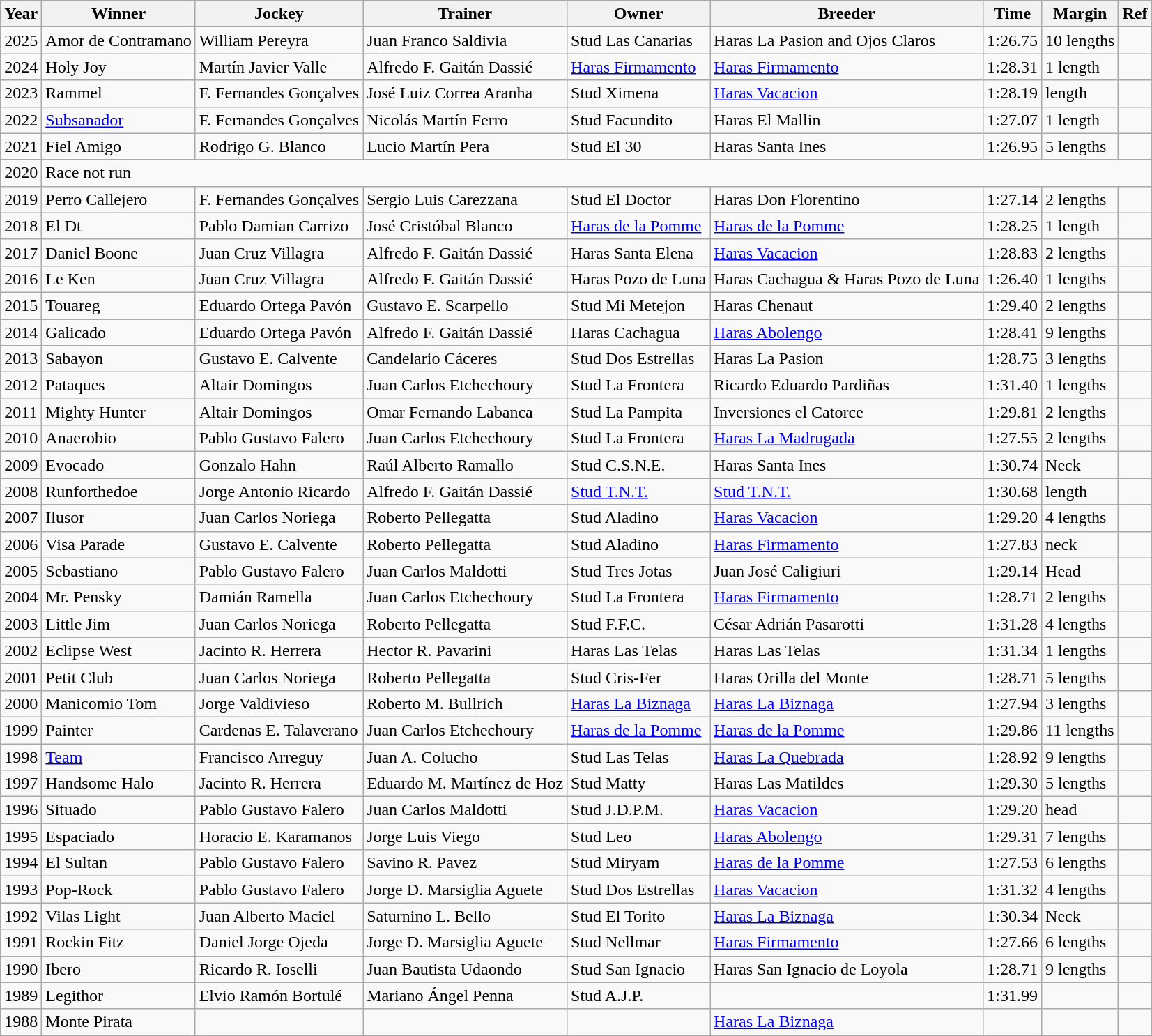<table class="wikitable">
<tr>
<th>Year</th>
<th>Winner</th>
<th>Jockey</th>
<th>Trainer</th>
<th>Owner</th>
<th>Breeder</th>
<th>Time</th>
<th>Margin</th>
<th>Ref</th>
</tr>
<tr>
<td>2025</td>
<td>Amor de Contramano</td>
<td>William Pereyra</td>
<td>Juan Franco Saldivia</td>
<td>Stud Las Canarias</td>
<td>Haras La Pasion and Ojos Claros</td>
<td>1:26.75</td>
<td>10 lengths</td>
<td></td>
</tr>
<tr>
<td>2024</td>
<td>Holy Joy</td>
<td>Martín Javier Valle</td>
<td>Alfredo F. Gaitán Dassié</td>
<td><a href='#'>Haras Firmamento</a></td>
<td><a href='#'>Haras Firmamento</a></td>
<td>1:28.31</td>
<td>1 length</td>
<td></td>
</tr>
<tr>
<td>2023</td>
<td>Rammel</td>
<td>F. Fernandes Gonçalves</td>
<td>José Luiz Correa Aranha</td>
<td>Stud Ximena</td>
<td><a href='#'>Haras Vacacion</a></td>
<td>1:28.19</td>
<td> length</td>
<td></td>
</tr>
<tr>
<td>2022</td>
<td><a href='#'>Subsanador</a></td>
<td>F. Fernandes Gonçalves</td>
<td>Nicolás Martín Ferro</td>
<td>Stud Facundito</td>
<td>Haras El Mallin</td>
<td>1:27.07</td>
<td>1 length</td>
<td></td>
</tr>
<tr>
<td>2021</td>
<td>Fiel Amigo</td>
<td>Rodrigo G. Blanco</td>
<td>Lucio Martín Pera</td>
<td>Stud El 30</td>
<td>Haras Santa Ines</td>
<td>1:26.95</td>
<td>5 lengths</td>
<td></td>
</tr>
<tr>
<td>2020</td>
<td colspan="8">Race not run</td>
</tr>
<tr>
<td>2019</td>
<td>Perro Callejero</td>
<td>F. Fernandes Gonçalves</td>
<td>Sergio Luis Carezzana</td>
<td>Stud El Doctor</td>
<td>Haras Don Florentino</td>
<td>1:27.14</td>
<td>2 lengths</td>
<td></td>
</tr>
<tr>
<td>2018</td>
<td>El Dt</td>
<td>Pablo Damian Carrizo</td>
<td>José Cristóbal Blanco</td>
<td><a href='#'>Haras de la Pomme</a></td>
<td><a href='#'>Haras de la Pomme</a></td>
<td>1:28.25</td>
<td>1 length</td>
<td></td>
</tr>
<tr>
<td>2017</td>
<td>Daniel Boone</td>
<td>Juan Cruz Villagra</td>
<td>Alfredo F. Gaitán Dassié</td>
<td>Haras Santa Elena</td>
<td><a href='#'>Haras Vacacion</a></td>
<td>1:28.83</td>
<td>2 lengths</td>
<td></td>
</tr>
<tr>
<td>2016</td>
<td>Le Ken</td>
<td>Juan Cruz Villagra</td>
<td>Alfredo F. Gaitán Dassié</td>
<td>Haras Pozo de Luna</td>
<td>Haras Cachagua & Haras Pozo de Luna</td>
<td>1:26.40</td>
<td>1 lengths</td>
<td></td>
</tr>
<tr>
<td>2015</td>
<td>Touareg</td>
<td>Eduardo Ortega Pavón</td>
<td>Gustavo E. Scarpello</td>
<td>Stud Mi Metejon</td>
<td>Haras Chenaut</td>
<td>1:29.40</td>
<td>2 lengths</td>
<td></td>
</tr>
<tr>
<td>2014</td>
<td>Galicado</td>
<td>Eduardo Ortega Pavón</td>
<td>Alfredo F. Gaitán Dassié</td>
<td>Haras Cachagua</td>
<td><a href='#'>Haras Abolengo</a></td>
<td>1:28.41</td>
<td>9 lengths</td>
<td></td>
</tr>
<tr>
<td>2013</td>
<td>Sabayon</td>
<td>Gustavo E. Calvente</td>
<td>Candelario Cáceres</td>
<td>Stud Dos Estrellas</td>
<td>Haras La Pasion</td>
<td>1:28.75</td>
<td>3 lengths</td>
<td></td>
</tr>
<tr>
<td>2012</td>
<td>Pataques</td>
<td>Altair Domingos</td>
<td>Juan Carlos Etchechoury</td>
<td>Stud La Frontera</td>
<td>Ricardo Eduardo Pardiñas</td>
<td>1:31.40</td>
<td>1 lengths</td>
<td></td>
</tr>
<tr>
<td>2011</td>
<td>Mighty Hunter</td>
<td>Altair Domingos</td>
<td>Omar Fernando Labanca</td>
<td>Stud La Pampita</td>
<td>Inversiones el Catorce</td>
<td>1:29.81</td>
<td>2 lengths</td>
<td></td>
</tr>
<tr>
<td>2010</td>
<td>Anaerobio</td>
<td>Pablo Gustavo Falero</td>
<td>Juan Carlos Etchechoury</td>
<td>Stud La Frontera</td>
<td><a href='#'>Haras La Madrugada</a></td>
<td>1:27.55</td>
<td>2 lengths</td>
<td></td>
</tr>
<tr>
<td>2009</td>
<td>Evocado</td>
<td>Gonzalo Hahn</td>
<td>Raúl Alberto Ramallo</td>
<td>Stud C.S.N.E.</td>
<td>Haras Santa Ines</td>
<td>1:30.74</td>
<td>Neck</td>
<td></td>
</tr>
<tr>
<td>2008</td>
<td>Runforthedoe</td>
<td>Jorge Antonio Ricardo</td>
<td>Alfredo F. Gaitán Dassié</td>
<td><a href='#'>Stud T.N.T.</a></td>
<td><a href='#'>Stud T.N.T.</a></td>
<td>1:30.68</td>
<td> length</td>
<td></td>
</tr>
<tr>
<td>2007</td>
<td>Ilusor</td>
<td>Juan Carlos Noriega</td>
<td>Roberto Pellegatta</td>
<td>Stud Aladino</td>
<td><a href='#'>Haras Vacacion</a></td>
<td>1:29.20</td>
<td>4 lengths</td>
<td></td>
</tr>
<tr>
<td>2006</td>
<td>Visa Parade</td>
<td>Gustavo E. Calvente</td>
<td>Roberto Pellegatta</td>
<td>Stud Aladino</td>
<td><a href='#'>Haras Firmamento</a></td>
<td>1:27.83</td>
<td> neck</td>
<td></td>
</tr>
<tr>
<td>2005</td>
<td>Sebastiano</td>
<td>Pablo Gustavo Falero</td>
<td>Juan Carlos Maldotti</td>
<td>Stud Tres Jotas</td>
<td>Juan José Caligiuri</td>
<td>1:29.14</td>
<td>Head</td>
<td></td>
</tr>
<tr>
<td>2004</td>
<td>Mr. Pensky</td>
<td>Damián Ramella</td>
<td>Juan Carlos Etchechoury</td>
<td>Stud La Frontera</td>
<td><a href='#'>Haras Firmamento</a></td>
<td>1:28.71</td>
<td>2 lengths</td>
<td></td>
</tr>
<tr>
<td>2003</td>
<td>Little Jim</td>
<td>Juan Carlos Noriega</td>
<td>Roberto Pellegatta</td>
<td>Stud F.F.C.</td>
<td>César Adrián Pasarotti</td>
<td>1:31.28</td>
<td>4 lengths</td>
<td></td>
</tr>
<tr>
<td>2002</td>
<td>Eclipse West</td>
<td>Jacinto R. Herrera</td>
<td>Hector R. Pavarini</td>
<td>Haras Las Telas</td>
<td>Haras Las Telas</td>
<td>1:31.34</td>
<td>1 lengths</td>
<td></td>
</tr>
<tr>
<td>2001</td>
<td>Petit Club</td>
<td>Juan Carlos Noriega</td>
<td>Roberto Pellegatta</td>
<td>Stud Cris-Fer</td>
<td>Haras Orilla del Monte</td>
<td>1:28.71</td>
<td>5 lengths</td>
<td></td>
</tr>
<tr>
<td>2000</td>
<td>Manicomio Tom</td>
<td>Jorge Valdivieso</td>
<td>Roberto M. Bullrich</td>
<td><a href='#'>Haras La Biznaga</a></td>
<td><a href='#'>Haras La Biznaga</a></td>
<td>1:27.94</td>
<td>3 lengths</td>
<td></td>
</tr>
<tr>
<td>1999</td>
<td>Painter</td>
<td>Cardenas E. Talaverano</td>
<td>Juan Carlos Etchechoury</td>
<td><a href='#'>Haras de la Pomme</a></td>
<td><a href='#'>Haras de la Pomme</a></td>
<td>1:29.86</td>
<td>11 lengths</td>
<td></td>
</tr>
<tr>
<td>1998</td>
<td><a href='#'>Team</a></td>
<td>Francisco Arreguy</td>
<td>Juan A. Colucho</td>
<td>Stud Las Telas</td>
<td><a href='#'>Haras La Quebrada</a></td>
<td>1:28.92</td>
<td>9 lengths</td>
<td></td>
</tr>
<tr>
<td>1997</td>
<td>Handsome Halo</td>
<td>Jacinto R. Herrera</td>
<td>Eduardo M. Martínez de Hoz</td>
<td>Stud Matty</td>
<td>Haras Las Matildes</td>
<td>1:29.30</td>
<td>5 lengths</td>
<td></td>
</tr>
<tr>
<td>1996</td>
<td>Situado</td>
<td>Pablo Gustavo Falero</td>
<td>Juan Carlos Maldotti</td>
<td>Stud J.D.P.M.</td>
<td><a href='#'>Haras Vacacion</a></td>
<td>1:29.20</td>
<td> head</td>
<td></td>
</tr>
<tr>
<td>1995</td>
<td>Espaciado</td>
<td>Horacio E. Karamanos</td>
<td>Jorge Luis Viego</td>
<td>Stud Leo</td>
<td><a href='#'>Haras Abolengo</a></td>
<td>1:29.31</td>
<td>7 lengths</td>
<td></td>
</tr>
<tr>
<td>1994</td>
<td>El Sultan</td>
<td>Pablo Gustavo Falero</td>
<td>Savino R. Pavez</td>
<td>Stud Miryam</td>
<td><a href='#'>Haras de la Pomme</a></td>
<td>1:27.53</td>
<td>6 lengths</td>
<td></td>
</tr>
<tr>
<td>1993</td>
<td>Pop-Rock</td>
<td>Pablo Gustavo Falero</td>
<td>Jorge D. Marsiglia Aguete</td>
<td>Stud Dos Estrellas</td>
<td><a href='#'>Haras Vacacion</a></td>
<td>1:31.32</td>
<td>4 lengths</td>
<td></td>
</tr>
<tr>
<td>1992</td>
<td>Vilas Light</td>
<td>Juan Alberto Maciel</td>
<td>Saturnino L. Bello</td>
<td>Stud El Torito</td>
<td><a href='#'>Haras La Biznaga</a></td>
<td>1:30.34</td>
<td>Neck</td>
<td></td>
</tr>
<tr>
<td>1991</td>
<td>Rockin Fitz</td>
<td>Daniel Jorge Ojeda</td>
<td>Jorge D. Marsiglia Aguete</td>
<td>Stud Nellmar</td>
<td><a href='#'>Haras Firmamento</a></td>
<td>1:27.66</td>
<td>6 lengths</td>
<td></td>
</tr>
<tr>
<td>1990</td>
<td>Ibero</td>
<td>Ricardo R. Ioselli</td>
<td>Juan Bautista Udaondo</td>
<td>Stud San Ignacio</td>
<td>Haras San Ignacio de Loyola</td>
<td>1:28.71</td>
<td>9 lengths</td>
<td></td>
</tr>
<tr>
<td>1989</td>
<td>Legithor</td>
<td>Elvio Ramón Bortulé</td>
<td>Mariano Ángel Penna</td>
<td>Stud A.J.P.</td>
<td></td>
<td>1:31.99</td>
<td></td>
<td></td>
</tr>
<tr>
<td>1988</td>
<td>Monte Pirata</td>
<td></td>
<td></td>
<td></td>
<td><a href='#'>Haras La Biznaga</a></td>
<td></td>
<td></td>
<td></td>
</tr>
</table>
